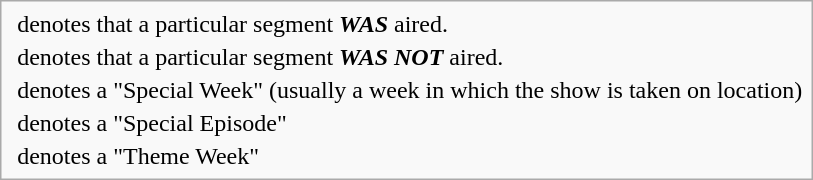<table class="infobox" style="font-size:100%">
<tr>
<td></td>
<td>denotes that a particular segment <strong><em>WAS</em></strong> aired.</td>
</tr>
<tr>
<td></td>
<td>denotes that a particular segment <strong><em>WAS NOT</em></strong> aired.</td>
</tr>
<tr>
<td></td>
<td>denotes a "Special Week" (usually a week in which the show is taken on location)</td>
</tr>
<tr>
<td></td>
<td>denotes a "Special Episode"</td>
</tr>
<tr>
<td></td>
<td>denotes a "Theme Week"</td>
</tr>
</table>
